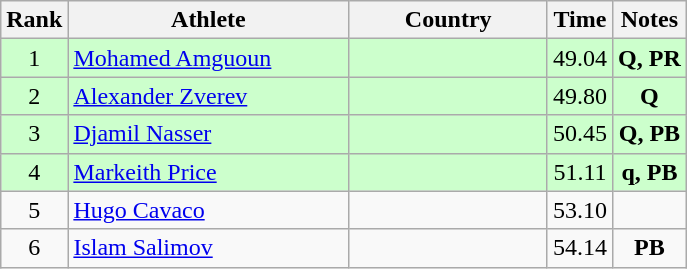<table class="wikitable sortable" style="text-align:center">
<tr>
<th>Rank</th>
<th style="width:180px">Athlete</th>
<th style="width:125px">Country</th>
<th>Time</th>
<th>Notes</th>
</tr>
<tr style="background:#cfc;">
<td>1</td>
<td style="text-align:left;"><a href='#'>Mohamed Amguoun</a></td>
<td style="text-align:left;"></td>
<td>49.04</td>
<td><strong>Q, PR</strong></td>
</tr>
<tr style="background:#cfc;">
<td>2</td>
<td style="text-align:left;"><a href='#'>Alexander Zverev</a></td>
<td style="text-align:left;"></td>
<td>49.80</td>
<td><strong>Q</strong></td>
</tr>
<tr style="background:#cfc;">
<td>3</td>
<td style="text-align:left;"><a href='#'>Djamil Nasser</a></td>
<td style="text-align:left;"></td>
<td>50.45</td>
<td><strong>Q, PB</strong></td>
</tr>
<tr style="background:#cfc;">
<td>4</td>
<td style="text-align:left;"><a href='#'>Markeith Price</a></td>
<td style="text-align:left;"></td>
<td>51.11</td>
<td><strong>q, PB</strong></td>
</tr>
<tr>
<td>5</td>
<td style="text-align:left;"><a href='#'>Hugo Cavaco</a></td>
<td style="text-align:left;"></td>
<td>53.10</td>
<td></td>
</tr>
<tr>
<td>6</td>
<td style="text-align:left;"><a href='#'>Islam Salimov</a></td>
<td style="text-align:left;"></td>
<td>54.14</td>
<td><strong>PB</strong></td>
</tr>
</table>
